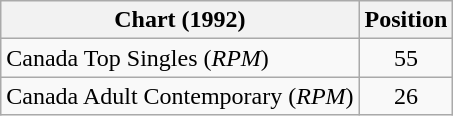<table class="wikitable sortable">
<tr>
<th>Chart (1992)</th>
<th>Position</th>
</tr>
<tr>
<td>Canada Top Singles (<em>RPM</em>)</td>
<td align="center">55</td>
</tr>
<tr>
<td>Canada Adult Contemporary (<em>RPM</em>)</td>
<td align="center">26</td>
</tr>
</table>
